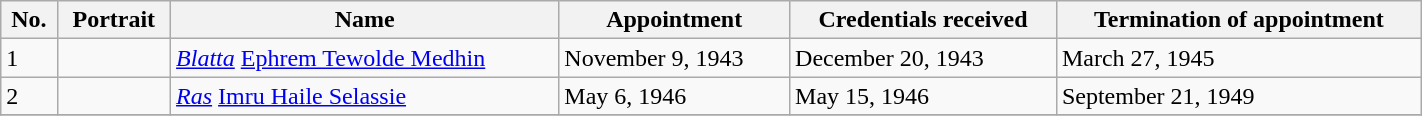<table class="wikitable unsortable" width="75%">
<tr>
<th>No.</th>
<th>Portrait</th>
<th>Name</th>
<th>Appointment</th>
<th>Credentials received</th>
<th>Termination of appointment</th>
</tr>
<tr>
<td>1</td>
<td></td>
<td><em><a href='#'>Blatta</a></em> <a href='#'>Ephrem Tewolde Medhin</a></td>
<td>November 9, 1943</td>
<td>December 20, 1943</td>
<td>March 27, 1945</td>
</tr>
<tr>
<td>2</td>
<td></td>
<td><em><a href='#'>Ras</a></em> <a href='#'>Imru Haile Selassie</a></td>
<td>May 6, 1946</td>
<td>May 15, 1946</td>
<td>September 21, 1949</td>
</tr>
<tr>
</tr>
</table>
